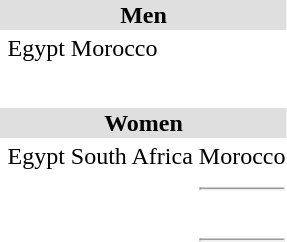<table>
<tr bgcolor="DFDFDF">
<td colspan="4" align="center"><strong>Men</strong></td>
</tr>
<tr>
<th scope=row style="text-align:left"></th>
<td> Egypt<br></td>
<td> Morocco<br></td>
<td></td>
</tr>
<tr>
<th scope=row style="text-align:left"></th>
<td></td>
<td></td>
<td></td>
</tr>
<tr>
<th scope=row style="text-align:left"></th>
<td></td>
<td></td>
<td></td>
</tr>
<tr>
<th scope=row style="text-align:left"></th>
<td></td>
<td></td>
<td></td>
</tr>
<tr>
<th scope=row style="text-align:left"></th>
<td></td>
<td></td>
<td></td>
</tr>
<tr>
<th scope=row style="text-align:left"></th>
<td></td>
<td></td>
<td></td>
</tr>
<tr>
<th scope=row style="text-align:left"></th>
<td></td>
<td></td>
<td></td>
</tr>
<tr>
<th scope=row style="text-align:left"></th>
<td></td>
<td></td>
<td></td>
</tr>
<tr bgcolor="DFDFDF">
<td colspan="4" align="center"><strong>Women</strong></td>
</tr>
<tr>
<th scope=row style="text-align:left"></th>
<td> Egypt<br></td>
<td> South Africa<br></td>
<td> Morocco<br></td>
</tr>
<tr>
<th scope=row style="text-align:left"></th>
<td></td>
<td></td>
<td><hr></td>
</tr>
<tr>
<th scope=row style="text-align:left"></th>
<td></td>
<td></td>
<td></td>
</tr>
<tr>
<th scope=row style="text-align:left"></th>
<td></td>
<td></td>
<td></td>
</tr>
<tr>
<th scope=row style="text-align:left"></th>
<td></td>
<td></td>
<td></td>
</tr>
<tr>
<th scope=row style="text-align:left"></th>
<td></td>
<td></td>
<td><hr></td>
</tr>
</table>
